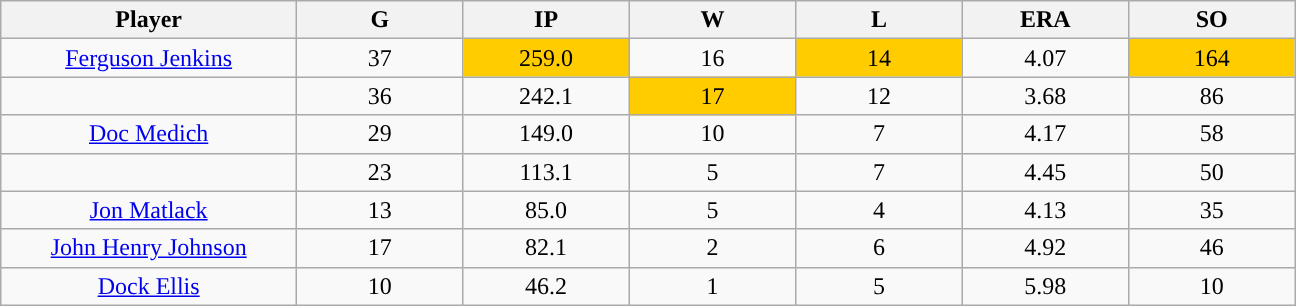<table class="wikitable sortable">
<tr>
<th bgcolor="#DDDDFF" width="16%">Player</th>
<th bgcolor="#DDDDFF" width="9%">G</th>
<th bgcolor="#DDDDFF" width="9%">IP</th>
<th bgcolor="#DDDDFF" width="9%">W</th>
<th bgcolor="#DDDDFF" width="9%">L</th>
<th bgcolor="#DDDDFF" width="9%">ERA</th>
<th bgcolor="#DDDDFF" width="9%">SO</th>
</tr>
<tr align="center">
<td><a href='#'>Ferguson Jenkins</a></td>
<td>37</td>
<td style="background:#fc0;">259.0</td>
<td>16</td>
<td style="background:#fc0;">14</td>
<td>4.07</td>
<td style="background:#fc0;">164</td>
</tr>
<tr align="center">
<td></td>
<td>36</td>
<td>242.1</td>
<td style="background:#fc0;">17</td>
<td>12</td>
<td>3.68</td>
<td>86</td>
</tr>
<tr align="center">
<td><a href='#'>Doc Medich</a></td>
<td>29</td>
<td>149.0</td>
<td>10</td>
<td>7</td>
<td>4.17</td>
<td>58</td>
</tr>
<tr align="center">
<td></td>
<td>23</td>
<td>113.1</td>
<td>5</td>
<td>7</td>
<td>4.45</td>
<td>50</td>
</tr>
<tr align="center">
<td><a href='#'>Jon Matlack</a></td>
<td>13</td>
<td>85.0</td>
<td>5</td>
<td>4</td>
<td>4.13</td>
<td>35</td>
</tr>
<tr align="center">
<td><a href='#'>John Henry Johnson</a></td>
<td>17</td>
<td>82.1</td>
<td>2</td>
<td>6</td>
<td>4.92</td>
<td>46</td>
</tr>
<tr align="center">
<td><a href='#'>Dock Ellis</a></td>
<td>10</td>
<td>46.2</td>
<td>1</td>
<td>5</td>
<td>5.98</td>
<td>10</td>
</tr>
</table>
